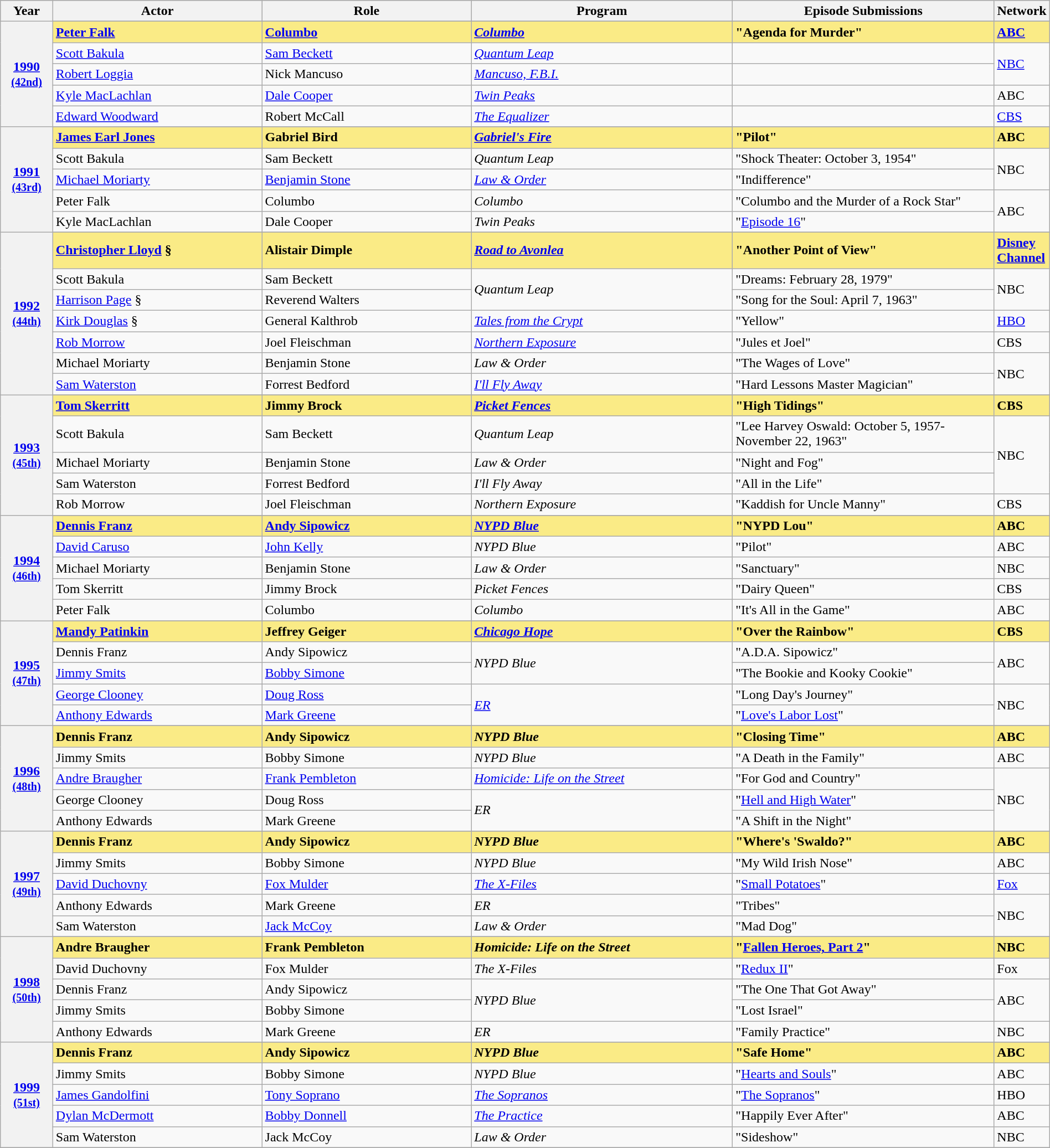<table class="wikitable" style="width:100%">
<tr bgcolor="#bebebe">
<th width="5%">Year</th>
<th width="20%">Actor</th>
<th width="20%">Role</th>
<th width="25%">Program</th>
<th width="25%">Episode Submissions</th>
<th width="5%">Network</th>
</tr>
<tr>
<th rowspan="6" style="text-align:center"><a href='#'>1990</a><br><small><a href='#'>(42nd)</a></small></th>
</tr>
<tr style="background:#FAEB86">
<td><strong><a href='#'>Peter Falk</a></strong></td>
<td><strong><a href='#'>Columbo</a></strong></td>
<td><strong><em><a href='#'>Columbo</a></em></strong></td>
<td><strong>"Agenda for Murder"</strong></td>
<td><strong><a href='#'>ABC</a></strong></td>
</tr>
<tr>
<td><a href='#'>Scott Bakula</a></td>
<td><a href='#'>Sam Beckett</a></td>
<td><em><a href='#'>Quantum Leap</a></em></td>
<td></td>
<td rowspan=2><a href='#'>NBC</a></td>
</tr>
<tr>
<td><a href='#'>Robert Loggia</a></td>
<td>Nick Mancuso</td>
<td><em><a href='#'>Mancuso, F.B.I.</a></em></td>
<td></td>
</tr>
<tr>
<td><a href='#'>Kyle MacLachlan</a></td>
<td><a href='#'>Dale Cooper</a></td>
<td><em><a href='#'>Twin Peaks</a></em></td>
<td></td>
<td>ABC</td>
</tr>
<tr>
<td><a href='#'>Edward Woodward</a></td>
<td>Robert McCall</td>
<td><em><a href='#'>The Equalizer</a></em></td>
<td></td>
<td><a href='#'>CBS</a></td>
</tr>
<tr>
<th rowspan="6" style="text-align:center"><a href='#'>1991</a><br><small><a href='#'>(43rd)</a></small></th>
</tr>
<tr style="background:#FAEB86">
<td><strong><a href='#'>James Earl Jones</a></strong></td>
<td><strong>Gabriel Bird</strong></td>
<td><strong><em><a href='#'>Gabriel's Fire</a></em></strong></td>
<td><strong>"Pilot"</strong></td>
<td><strong>ABC</strong></td>
</tr>
<tr>
<td>Scott Bakula</td>
<td>Sam Beckett</td>
<td><em>Quantum Leap</em></td>
<td>"Shock Theater: October 3, 1954"</td>
<td rowspan="2">NBC</td>
</tr>
<tr>
<td><a href='#'>Michael Moriarty</a></td>
<td><a href='#'>Benjamin Stone</a></td>
<td><em><a href='#'>Law & Order</a></em></td>
<td>"Indifference"</td>
</tr>
<tr>
<td>Peter Falk</td>
<td>Columbo</td>
<td><em>Columbo</em></td>
<td>"Columbo and the Murder of a Rock Star"</td>
<td rowspan=2>ABC</td>
</tr>
<tr>
<td>Kyle MacLachlan</td>
<td>Dale Cooper</td>
<td><em>Twin Peaks</em></td>
<td>"<a href='#'>Episode 16</a>"</td>
</tr>
<tr>
<th rowspan="8" style="text-align:center"><a href='#'>1992</a><br><small><a href='#'>(44th)</a></small></th>
</tr>
<tr style="background:#FAEB86">
<td><strong><a href='#'>Christopher Lloyd</a> §</strong></td>
<td><strong>Alistair Dimple</strong></td>
<td><strong><em><a href='#'>Road to Avonlea</a></em></strong></td>
<td><strong>"Another Point of View"</strong></td>
<td><strong><a href='#'>Disney Channel</a></strong></td>
</tr>
<tr>
<td>Scott Bakula</td>
<td>Sam Beckett</td>
<td rowspan="2"><em>Quantum Leap</em></td>
<td>"Dreams: February 28, 1979"</td>
<td rowspan="2">NBC</td>
</tr>
<tr>
<td><a href='#'>Harrison Page</a> §</td>
<td>Reverend Walters</td>
<td>"Song for the Soul: April 7, 1963"</td>
</tr>
<tr>
<td><a href='#'>Kirk Douglas</a> §</td>
<td>General Kalthrob</td>
<td><em><a href='#'>Tales from the Crypt</a></em></td>
<td>"Yellow"</td>
<td><a href='#'>HBO</a></td>
</tr>
<tr>
<td><a href='#'>Rob Morrow</a></td>
<td>Joel Fleischman</td>
<td><em><a href='#'>Northern Exposure</a></em></td>
<td>"Jules et Joel"</td>
<td>CBS</td>
</tr>
<tr>
<td>Michael Moriarty</td>
<td>Benjamin Stone</td>
<td><em>Law & Order</em></td>
<td>"The Wages of Love"</td>
<td rowspan="2">NBC</td>
</tr>
<tr>
<td><a href='#'>Sam Waterston</a></td>
<td>Forrest Bedford</td>
<td><em><a href='#'>I'll Fly Away</a></em></td>
<td>"Hard Lessons Master Magician"</td>
</tr>
<tr>
<th rowspan="6" style="text-align:center"><a href='#'>1993</a><br><small><a href='#'>(45th)</a></small></th>
</tr>
<tr style="background:#FAEB86">
<td><strong><a href='#'>Tom Skerritt</a></strong></td>
<td><strong>Jimmy Brock</strong></td>
<td><strong><em><a href='#'>Picket Fences</a></em></strong></td>
<td><strong>"High Tidings"</strong></td>
<td><strong>CBS</strong></td>
</tr>
<tr>
<td>Scott Bakula</td>
<td>Sam Beckett</td>
<td><em>Quantum Leap</em></td>
<td>"Lee Harvey Oswald: October 5, 1957-November 22, 1963"</td>
<td rowspan=3>NBC</td>
</tr>
<tr>
<td>Michael Moriarty</td>
<td>Benjamin Stone</td>
<td><em>Law & Order</em></td>
<td>"Night and Fog"</td>
</tr>
<tr>
<td>Sam Waterston</td>
<td>Forrest Bedford</td>
<td><em>I'll Fly Away</em></td>
<td>"All in the Life"</td>
</tr>
<tr>
<td>Rob Morrow</td>
<td>Joel Fleischman</td>
<td><em>Northern Exposure</em></td>
<td>"Kaddish for Uncle Manny"</td>
<td>CBS</td>
</tr>
<tr>
<th rowspan="6" style="text-align:center"><a href='#'>1994</a><br><small><a href='#'>(46th)</a></small></th>
</tr>
<tr style="background:#FAEB86">
<td><strong><a href='#'>Dennis Franz</a></strong></td>
<td><strong><a href='#'>Andy Sipowicz</a></strong></td>
<td><strong><em><a href='#'>NYPD Blue</a></em></strong></td>
<td><strong>"NYPD Lou"</strong></td>
<td><strong>ABC</strong></td>
</tr>
<tr>
<td><a href='#'>David Caruso</a></td>
<td><a href='#'>John Kelly</a></td>
<td><em>NYPD Blue</em></td>
<td>"Pilot"</td>
<td>ABC</td>
</tr>
<tr>
<td>Michael Moriarty</td>
<td>Benjamin Stone</td>
<td><em>Law & Order</em></td>
<td>"Sanctuary"</td>
<td>NBC</td>
</tr>
<tr>
<td>Tom Skerritt</td>
<td>Jimmy Brock</td>
<td><em>Picket Fences</em></td>
<td>"Dairy Queen"</td>
<td>CBS</td>
</tr>
<tr>
<td>Peter Falk</td>
<td>Columbo</td>
<td><em>Columbo</em></td>
<td>"It's All in the Game"</td>
<td>ABC</td>
</tr>
<tr>
<th rowspan="6" style="text-align:center"><a href='#'>1995</a><br><small><a href='#'>(47th)</a></small></th>
</tr>
<tr style="background:#FAEB86">
<td><strong><a href='#'>Mandy Patinkin</a></strong></td>
<td><strong>Jeffrey Geiger</strong></td>
<td><strong><em><a href='#'>Chicago Hope</a></em></strong></td>
<td><strong>"Over the Rainbow"</strong></td>
<td><strong>CBS</strong></td>
</tr>
<tr>
<td>Dennis Franz</td>
<td>Andy Sipowicz</td>
<td rowspan=2><em>NYPD Blue</em></td>
<td>"A.D.A. Sipowicz"</td>
<td rowspan=2>ABC</td>
</tr>
<tr>
<td><a href='#'>Jimmy Smits</a></td>
<td><a href='#'>Bobby Simone</a></td>
<td>"The Bookie and Kooky Cookie"</td>
</tr>
<tr>
<td><a href='#'>George Clooney</a></td>
<td><a href='#'>Doug Ross</a></td>
<td rowspan=2><em><a href='#'>ER</a></em></td>
<td>"Long Day's Journey"</td>
<td rowspan=2>NBC</td>
</tr>
<tr>
<td><a href='#'>Anthony Edwards</a></td>
<td><a href='#'>Mark Greene</a></td>
<td>"<a href='#'>Love's Labor Lost</a>"</td>
</tr>
<tr>
<th rowspan="6" style="text-align:center"><a href='#'>1996</a><br><small><a href='#'>(48th)</a></small></th>
</tr>
<tr style="background:#FAEB86">
<td><strong>Dennis Franz</strong></td>
<td><strong>Andy Sipowicz</strong></td>
<td><strong><em>NYPD Blue</em></strong></td>
<td><strong>"Closing Time"</strong></td>
<td><strong>ABC</strong></td>
</tr>
<tr>
<td>Jimmy Smits</td>
<td>Bobby Simone</td>
<td><em>NYPD Blue</em></td>
<td>"A Death in the Family"</td>
<td>ABC</td>
</tr>
<tr>
<td><a href='#'>Andre Braugher</a></td>
<td><a href='#'>Frank Pembleton</a></td>
<td><em><a href='#'>Homicide: Life on the Street</a></em></td>
<td>"For God and Country"</td>
<td rowspan=3>NBC</td>
</tr>
<tr>
<td>George Clooney</td>
<td>Doug Ross</td>
<td rowspan=2><em>ER</em></td>
<td>"<a href='#'>Hell and High Water</a>"</td>
</tr>
<tr>
<td>Anthony Edwards</td>
<td>Mark Greene</td>
<td>"A Shift in the Night"</td>
</tr>
<tr>
<th rowspan="6" style="text-align:center"><a href='#'>1997</a><br><small><a href='#'>(49th)</a></small></th>
</tr>
<tr style="background:#FAEB86">
<td><strong>Dennis Franz</strong></td>
<td><strong>Andy Sipowicz</strong></td>
<td><strong><em>NYPD Blue</em></strong></td>
<td><strong>"Where's 'Swaldo?"</strong></td>
<td><strong>ABC</strong></td>
</tr>
<tr>
<td>Jimmy Smits</td>
<td>Bobby Simone</td>
<td><em>NYPD Blue</em></td>
<td>"My Wild Irish Nose"</td>
<td>ABC</td>
</tr>
<tr>
<td><a href='#'>David Duchovny</a></td>
<td><a href='#'>Fox Mulder</a></td>
<td><em><a href='#'>The X-Files</a></em></td>
<td>"<a href='#'>Small Potatoes</a>"</td>
<td><a href='#'>Fox</a></td>
</tr>
<tr>
<td>Anthony Edwards</td>
<td>Mark Greene</td>
<td><em>ER</em></td>
<td>"Tribes"</td>
<td rowspan="2">NBC</td>
</tr>
<tr>
<td>Sam Waterston</td>
<td><a href='#'>Jack McCoy</a></td>
<td><em>Law & Order</em></td>
<td>"Mad Dog"</td>
</tr>
<tr>
<th rowspan="6" style="text-align:center"><a href='#'>1998</a><br><small><a href='#'>(50th)</a></small></th>
</tr>
<tr style="background:#FAEB86">
<td><strong>Andre Braugher</strong></td>
<td><strong>Frank Pembleton</strong></td>
<td><strong><em>Homicide: Life on the Street</em></strong></td>
<td><strong>"<a href='#'>Fallen Heroes, Part 2</a>"</strong></td>
<td><strong>NBC</strong></td>
</tr>
<tr>
<td>David Duchovny</td>
<td>Fox Mulder</td>
<td><em>The X-Files</em></td>
<td>"<a href='#'>Redux II</a>"</td>
<td>Fox</td>
</tr>
<tr>
<td>Dennis Franz</td>
<td>Andy Sipowicz</td>
<td rowspan=2><em>NYPD Blue</em></td>
<td>"The One That Got Away"</td>
<td rowspan=2>ABC</td>
</tr>
<tr>
<td>Jimmy Smits</td>
<td>Bobby Simone</td>
<td>"Lost Israel"</td>
</tr>
<tr>
<td>Anthony Edwards</td>
<td>Mark Greene</td>
<td><em>ER</em></td>
<td>"Family Practice"</td>
<td>NBC</td>
</tr>
<tr>
<th rowspan="6" style="text-align:center"><a href='#'>1999</a><br><small><a href='#'>(51st)</a></small></th>
</tr>
<tr style="background:#FAEB86">
<td><strong>Dennis Franz</strong></td>
<td><strong>Andy Sipowicz</strong></td>
<td><strong><em>NYPD Blue</em></strong></td>
<td><strong>"Safe Home"</strong></td>
<td><strong>ABC</strong></td>
</tr>
<tr>
<td>Jimmy Smits</td>
<td>Bobby Simone</td>
<td><em>NYPD Blue</em></td>
<td>"<a href='#'>Hearts and Souls</a>"</td>
<td>ABC</td>
</tr>
<tr>
<td><a href='#'>James Gandolfini</a></td>
<td><a href='#'>Tony Soprano</a></td>
<td><em><a href='#'>The Sopranos</a></em></td>
<td>"<a href='#'>The Sopranos</a>"</td>
<td>HBO</td>
</tr>
<tr>
<td><a href='#'>Dylan McDermott</a></td>
<td><a href='#'>Bobby Donnell</a></td>
<td><em><a href='#'>The Practice</a></em></td>
<td>"Happily Ever After"</td>
<td>ABC</td>
</tr>
<tr>
<td>Sam Waterston</td>
<td>Jack McCoy</td>
<td><em>Law & Order</em></td>
<td>"Sideshow"</td>
<td>NBC</td>
</tr>
<tr>
</tr>
</table>
